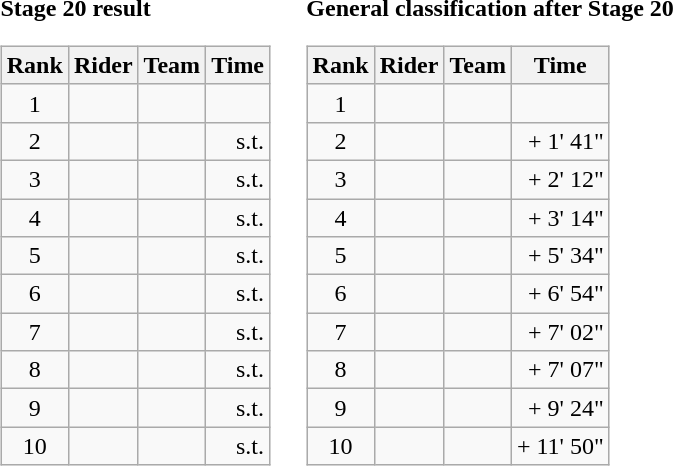<table>
<tr>
<td><strong>Stage 20 result</strong><br><table class="wikitable">
<tr>
<th scope="col">Rank</th>
<th scope="col">Rider</th>
<th scope="col">Team</th>
<th scope="col">Time</th>
</tr>
<tr>
<td style="text-align:center;">1</td>
<td></td>
<td></td>
<td style="text-align:right;"></td>
</tr>
<tr>
<td style="text-align:center;">2</td>
<td></td>
<td></td>
<td style="text-align:right;">s.t.</td>
</tr>
<tr>
<td style="text-align:center;">3</td>
<td></td>
<td></td>
<td style="text-align:right;">s.t.</td>
</tr>
<tr>
<td style="text-align:center;">4</td>
<td></td>
<td></td>
<td style="text-align:right;">s.t.</td>
</tr>
<tr>
<td style="text-align:center;">5</td>
<td></td>
<td></td>
<td style="text-align:right;">s.t.</td>
</tr>
<tr>
<td style="text-align:center;">6</td>
<td></td>
<td></td>
<td style="text-align:right;">s.t.</td>
</tr>
<tr>
<td style="text-align:center;">7</td>
<td></td>
<td></td>
<td style="text-align:right;">s.t.</td>
</tr>
<tr>
<td style="text-align:center;">8</td>
<td></td>
<td></td>
<td style="text-align:right;">s.t.</td>
</tr>
<tr>
<td style="text-align:center;">9</td>
<td></td>
<td></td>
<td style="text-align:right;">s.t.</td>
</tr>
<tr>
<td style="text-align:center;">10</td>
<td></td>
<td></td>
<td style="text-align:right;">s.t.</td>
</tr>
</table>
</td>
<td></td>
<td><strong>General classification after Stage 20</strong><br><table class="wikitable">
<tr>
<th scope="col">Rank</th>
<th scope="col">Rider</th>
<th scope="col">Team</th>
<th scope="col">Time</th>
</tr>
<tr>
<td style="text-align:center;">1</td>
<td></td>
<td></td>
<td style="text-align:right;"></td>
</tr>
<tr>
<td style="text-align:center;">2</td>
<td></td>
<td></td>
<td style="text-align:right;">+ 1' 41"</td>
</tr>
<tr>
<td style="text-align:center;">3</td>
<td></td>
<td></td>
<td style="text-align:right;">+ 2' 12"</td>
</tr>
<tr>
<td style="text-align:center;">4</td>
<td></td>
<td></td>
<td style="text-align:right;">+ 3' 14"</td>
</tr>
<tr>
<td style="text-align:center;">5</td>
<td></td>
<td></td>
<td style="text-align:right;">+ 5' 34"</td>
</tr>
<tr>
<td style="text-align:center;">6</td>
<td></td>
<td></td>
<td style="text-align:right;">+ 6' 54"</td>
</tr>
<tr>
<td style="text-align:center;">7</td>
<td></td>
<td></td>
<td style="text-align:right;">+ 7' 02"</td>
</tr>
<tr>
<td style="text-align:center;">8</td>
<td></td>
<td></td>
<td style="text-align:right;">+ 7' 07"</td>
</tr>
<tr>
<td style="text-align:center;">9</td>
<td></td>
<td></td>
<td style="text-align:right;">+ 9' 24"</td>
</tr>
<tr>
<td style="text-align:center;">10</td>
<td></td>
<td></td>
<td style="text-align:right;">+ 11' 50"</td>
</tr>
</table>
</td>
</tr>
</table>
